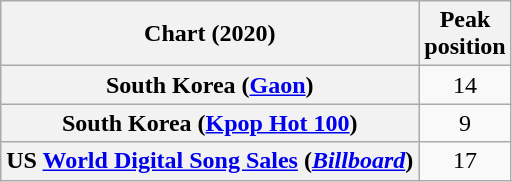<table class="wikitable sortable plainrowheaders" style="text-align:center">
<tr>
<th scope="col">Chart (2020)</th>
<th scope="col">Peak<br>position</th>
</tr>
<tr>
<th scope="row">South Korea (<a href='#'>Gaon</a>)</th>
<td>14</td>
</tr>
<tr>
<th scope="row">South Korea (<a href='#'>Kpop Hot 100</a>)</th>
<td>9</td>
</tr>
<tr>
<th scope="row">US <a href='#'>World Digital Song Sales</a> (<em><a href='#'>Billboard</a></em>)</th>
<td>17</td>
</tr>
</table>
